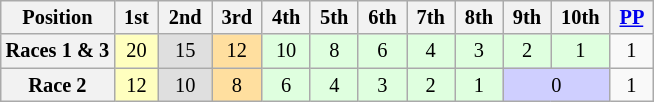<table class="wikitable" style="font-size:85%; text-align:center">
<tr>
<th>Position</th>
<th> 1st </th>
<th> 2nd </th>
<th> 3rd </th>
<th> 4th </th>
<th> 5th </th>
<th> 6th </th>
<th> 7th </th>
<th> 8th </th>
<th> 9th </th>
<th> 10th </th>
<th> <a href='#'>PP</a> </th>
</tr>
<tr>
<th>Races 1 & 3</th>
<td style="background:#FFFFBF;">20</td>
<td style="background:#DFDFDF;">15</td>
<td style="background:#FFDF9F;">12</td>
<td style="background:#DFFFDF;">10</td>
<td style="background:#DFFFDF;">8</td>
<td style="background:#DFFFDF;">6</td>
<td style="background:#DFFFDF;">4</td>
<td style="background:#DFFFDF;">3</td>
<td style="background:#DFFFDF;">2</td>
<td style="background:#DFFFDF;">1</td>
<td>1</td>
</tr>
<tr>
<th>Race 2</th>
<td style="background:#FFFFBF;">12</td>
<td style="background:#DFDFDF;">10</td>
<td style="background:#FFDF9F;">8</td>
<td style="background:#DFFFDF;">6</td>
<td style="background:#DFFFDF;">4</td>
<td style="background:#DFFFDF;">3</td>
<td style="background:#DFFFDF;">2</td>
<td style="background:#DFFFDF;">1</td>
<td style="background:#CFCFFF;" colspan=2>0</td>
<td>1</td>
</tr>
</table>
